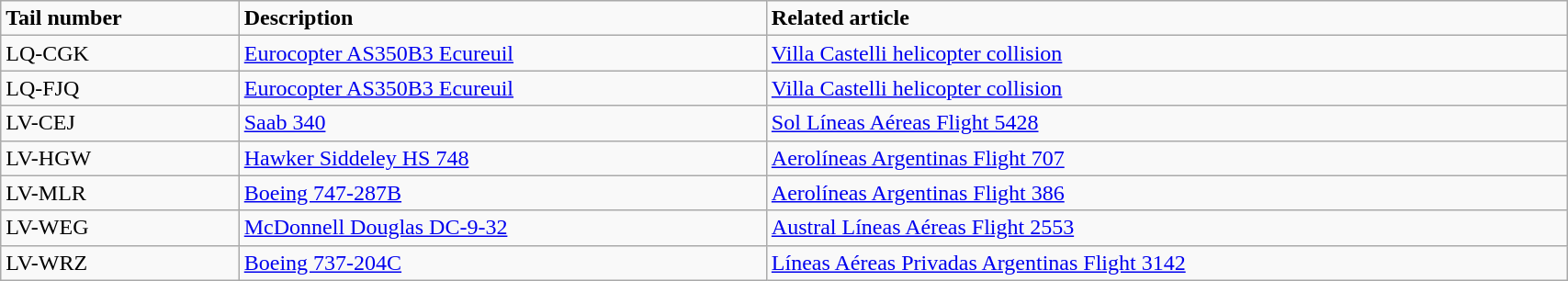<table class="wikitable" width="90%">
<tr>
<td><strong>Tail number</strong></td>
<td><strong>Description</strong></td>
<td><strong>Related article</strong></td>
</tr>
<tr>
<td>LQ-CGK</td>
<td><a href='#'>Eurocopter AS350B3 Ecureuil</a></td>
<td><a href='#'>Villa Castelli helicopter collision</a></td>
</tr>
<tr>
<td>LQ-FJQ</td>
<td><a href='#'>Eurocopter AS350B3 Ecureuil</a></td>
<td><a href='#'>Villa Castelli helicopter collision</a></td>
</tr>
<tr>
<td>LV-CEJ</td>
<td><a href='#'>Saab 340</a></td>
<td><a href='#'>Sol Líneas Aéreas Flight 5428</a></td>
</tr>
<tr>
<td>LV-HGW</td>
<td><a href='#'>Hawker Siddeley HS 748</a></td>
<td><a href='#'>Aerolíneas Argentinas Flight 707</a></td>
</tr>
<tr>
<td>LV-MLR</td>
<td><a href='#'>Boeing 747-287B</a></td>
<td><a href='#'>Aerolíneas Argentinas Flight 386</a></td>
</tr>
<tr>
<td>LV-WEG</td>
<td><a href='#'>McDonnell Douglas DC-9-32</a></td>
<td><a href='#'>Austral Líneas Aéreas Flight 2553</a></td>
</tr>
<tr>
<td>LV-WRZ</td>
<td><a href='#'>Boeing 737-204C</a></td>
<td><a href='#'>Líneas Aéreas Privadas Argentinas Flight 3142</a></td>
</tr>
</table>
